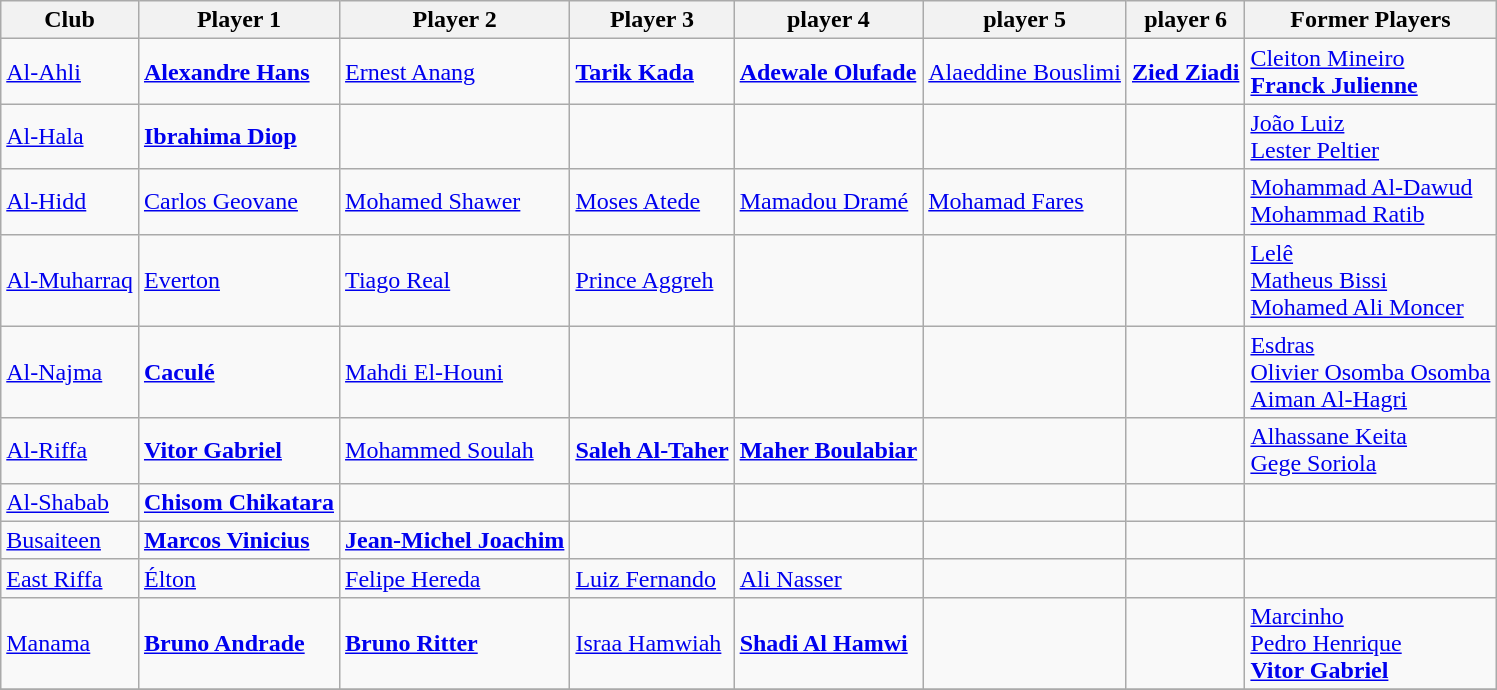<table class="wikitable">
<tr>
<th>Club</th>
<th>Player 1</th>
<th>Player 2</th>
<th>Player 3</th>
<th>player 4</th>
<th>player 5</th>
<th>player 6</th>
<th>Former Players</th>
</tr>
<tr>
<td><a href='#'>Al-Ahli</a></td>
<td> <strong><a href='#'>Alexandre Hans</a></strong></td>
<td> <a href='#'>Ernest Anang</a></td>
<td> <strong><a href='#'>Tarik Kada</a></strong></td>
<td> <strong><a href='#'>Adewale Olufade</a></strong></td>
<td> <a href='#'>Alaeddine Bouslimi</a></td>
<td> <strong><a href='#'>Zied Ziadi</a></strong></td>
<td> <a href='#'>Cleiton Mineiro</a> <br>  <strong><a href='#'>Franck Julienne</a></strong></td>
</tr>
<tr>
<td><a href='#'>Al-Hala</a></td>
<td> <strong><a href='#'>Ibrahima Diop</a></strong></td>
<td></td>
<td></td>
<td></td>
<td></td>
<td></td>
<td> <a href='#'>João Luiz</a> <br>  <a href='#'>Lester Peltier</a></td>
</tr>
<tr>
<td><a href='#'>Al-Hidd</a></td>
<td> <a href='#'>Carlos Geovane</a></td>
<td> <a href='#'>Mohamed Shawer</a></td>
<td> <a href='#'>Moses Atede</a></td>
<td> <a href='#'>Mamadou Dramé</a></td>
<td> <a href='#'>Mohamad Fares</a></td>
<td></td>
<td> <a href='#'>Mohammad Al-Dawud</a> <br>  <a href='#'>Mohammad Ratib</a></td>
</tr>
<tr>
<td><a href='#'>Al-Muharraq</a></td>
<td> <a href='#'>Everton</a></td>
<td> <a href='#'>Tiago Real</a></td>
<td> <a href='#'>Prince Aggreh</a></td>
<td></td>
<td></td>
<td></td>
<td> <a href='#'>Lelê</a> <br>  <a href='#'>Matheus Bissi</a> <br>  <a href='#'>Mohamed Ali Moncer</a></td>
</tr>
<tr>
<td><a href='#'>Al-Najma</a></td>
<td> <strong><a href='#'>Caculé</a></strong></td>
<td> <a href='#'>Mahdi El-Houni</a></td>
<td></td>
<td></td>
<td></td>
<td></td>
<td> <a href='#'>Esdras</a> <br>  <a href='#'>Olivier Osomba Osomba</a> <br>  <a href='#'>Aiman Al-Hagri</a></td>
</tr>
<tr>
<td><a href='#'>Al-Riffa</a></td>
<td> <strong><a href='#'>Vitor Gabriel</a></strong></td>
<td> <a href='#'>Mohammed Soulah</a></td>
<td> <strong><a href='#'>Saleh Al-Taher</a></strong></td>
<td> <strong><a href='#'>Maher Boulabiar</a></strong></td>
<td></td>
<td></td>
<td> <a href='#'>Alhassane Keita</a> <br>  <a href='#'>Gege Soriola</a></td>
</tr>
<tr>
<td><a href='#'>Al-Shabab</a></td>
<td> <strong><a href='#'>Chisom Chikatara</a></strong></td>
<td></td>
<td></td>
<td></td>
<td></td>
<td></td>
<td></td>
</tr>
<tr>
<td><a href='#'>Busaiteen</a></td>
<td> <strong><a href='#'>Marcos Vinicius</a></strong></td>
<td> <strong><a href='#'>Jean-Michel Joachim</a></strong></td>
<td></td>
<td></td>
<td></td>
<td></td>
<td></td>
</tr>
<tr>
<td><a href='#'>East Riffa</a></td>
<td> <a href='#'>Élton</a></td>
<td> <a href='#'>Felipe Hereda</a></td>
<td> <a href='#'>Luiz Fernando</a></td>
<td> <a href='#'>Ali Nasser</a></td>
<td></td>
<td></td>
<td></td>
</tr>
<tr>
<td><a href='#'>Manama</a></td>
<td> <strong><a href='#'>Bruno Andrade</a></strong></td>
<td> <strong><a href='#'>Bruno Ritter</a></strong></td>
<td> <a href='#'>Israa Hamwiah</a></td>
<td> <strong><a href='#'>Shadi Al Hamwi</a></strong></td>
<td></td>
<td></td>
<td> <a href='#'>Marcinho</a> <br>  <a href='#'>Pedro Henrique</a> <br>  <strong><a href='#'>Vitor Gabriel</a></strong></td>
</tr>
<tr>
</tr>
</table>
